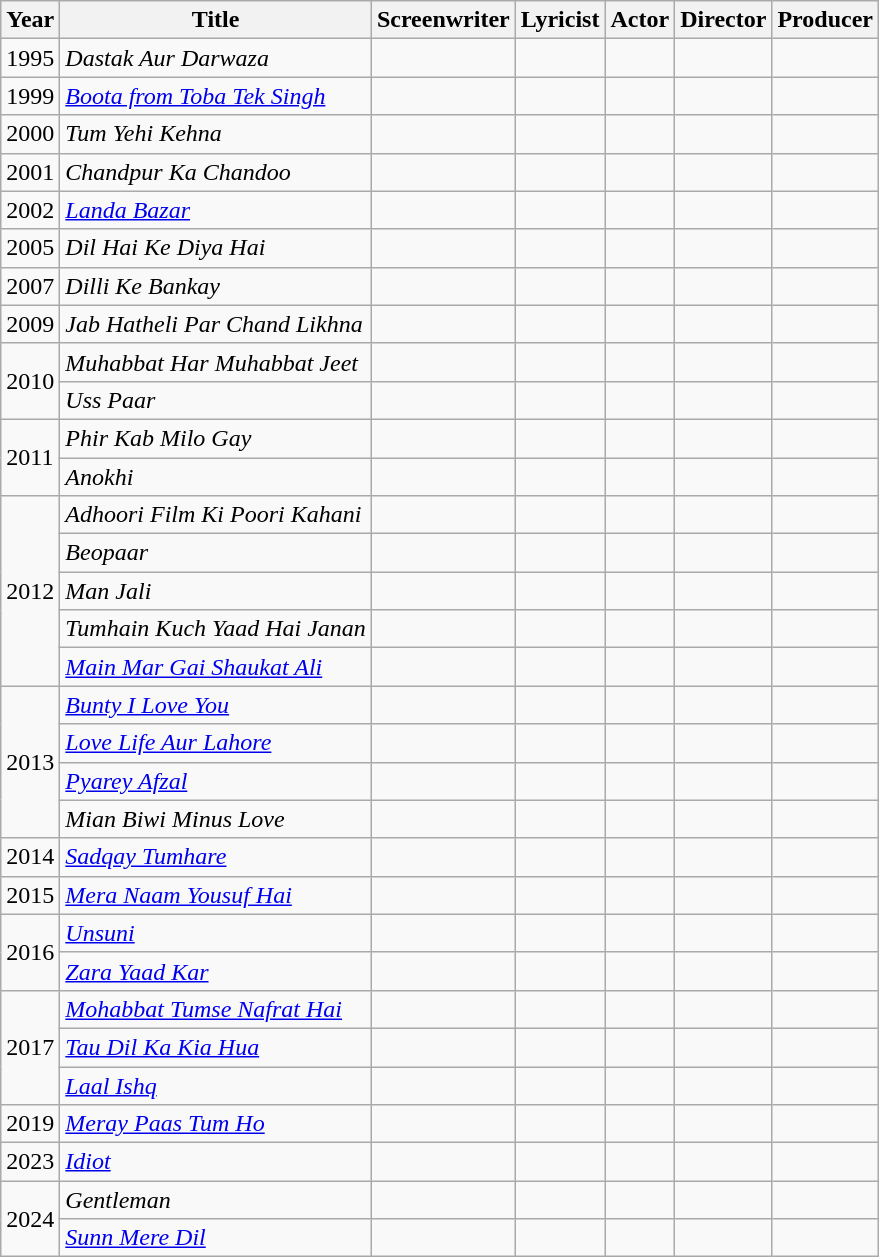<table class="wikitable sortable">
<tr>
<th>Year</th>
<th>Title</th>
<th>Screenwriter</th>
<th>Lyricist</th>
<th>Actor</th>
<th>Director</th>
<th>Producer</th>
</tr>
<tr>
<td>1995</td>
<td><em>Dastak Aur Darwaza</em></td>
<td></td>
<td></td>
<td></td>
<td></td>
<td></td>
</tr>
<tr>
<td>1999</td>
<td><em><a href='#'>Boota from Toba Tek Singh</a></em></td>
<td></td>
<td></td>
<td></td>
<td></td>
<td></td>
</tr>
<tr>
<td>2000</td>
<td><em>Tum Yehi Kehna</em></td>
<td></td>
<td></td>
<td></td>
<td></td>
<td></td>
</tr>
<tr>
<td>2001</td>
<td><em>Chandpur Ka Chandoo</em></td>
<td></td>
<td></td>
<td></td>
<td></td>
<td></td>
</tr>
<tr>
<td>2002</td>
<td><em><a href='#'>Landa Bazar</a></em></td>
<td></td>
<td></td>
<td></td>
<td></td>
<td></td>
</tr>
<tr>
<td>2005</td>
<td><em>Dil Hai Ke Diya Hai</em></td>
<td></td>
<td></td>
<td></td>
<td></td>
<td></td>
</tr>
<tr>
<td>2007</td>
<td><em>Dilli Ke Bankay</em></td>
<td></td>
<td></td>
<td></td>
<td></td>
<td></td>
</tr>
<tr>
<td>2009</td>
<td><em>Jab Hatheli Par Chand Likhna</em></td>
<td></td>
<td></td>
<td></td>
<td></td>
<td></td>
</tr>
<tr>
<td rowspan="2">2010</td>
<td><em>Muhabbat Har Muhabbat Jeet</em></td>
<td></td>
<td></td>
<td></td>
<td></td>
<td></td>
</tr>
<tr>
<td><em>Uss Paar</em></td>
<td></td>
<td></td>
<td></td>
<td></td>
<td></td>
</tr>
<tr>
<td rowspan="2">2011</td>
<td><em>Phir Kab Milo Gay</em></td>
<td></td>
<td></td>
<td></td>
<td></td>
<td></td>
</tr>
<tr>
<td><em>Anokhi</em></td>
<td></td>
<td></td>
<td></td>
<td></td>
<td></td>
</tr>
<tr>
<td rowspan="5">2012</td>
<td><em>Adhoori Film Ki Poori Kahani</em></td>
<td></td>
<td></td>
<td></td>
<td></td>
<td></td>
</tr>
<tr>
<td><em>Beopaar</em></td>
<td></td>
<td></td>
<td></td>
<td></td>
<td></td>
</tr>
<tr>
<td><em>Man Jali</em></td>
<td></td>
<td></td>
<td></td>
<td></td>
<td></td>
</tr>
<tr>
<td><em>Tumhain Kuch Yaad Hai Janan</em></td>
<td></td>
<td></td>
<td></td>
<td></td>
<td></td>
</tr>
<tr>
<td><em><a href='#'>Main Mar Gai Shaukat Ali</a></em></td>
<td></td>
<td></td>
<td></td>
<td></td>
<td></td>
</tr>
<tr>
<td rowspan="4">2013</td>
<td><em><a href='#'>Bunty I Love You</a></em></td>
<td></td>
<td></td>
<td></td>
<td></td>
<td></td>
</tr>
<tr>
<td><em><a href='#'>Love Life Aur Lahore</a></em></td>
<td></td>
<td></td>
<td></td>
<td></td>
<td></td>
</tr>
<tr>
<td><em><a href='#'>Pyarey Afzal</a></em></td>
<td></td>
<td></td>
<td></td>
<td></td>
<td></td>
</tr>
<tr>
<td><em>Mian Biwi Minus Love</em></td>
<td></td>
<td></td>
<td></td>
<td></td>
<td></td>
</tr>
<tr>
<td>2014</td>
<td><em><a href='#'>Sadqay Tumhare</a></em></td>
<td></td>
<td></td>
<td></td>
<td></td>
<td></td>
</tr>
<tr>
<td>2015</td>
<td><em><a href='#'>Mera Naam Yousuf Hai</a></em></td>
<td></td>
<td></td>
<td></td>
<td></td>
<td></td>
</tr>
<tr>
<td rowspan="2">2016</td>
<td><em><a href='#'>Unsuni</a></em></td>
<td></td>
<td></td>
<td></td>
<td></td>
<td></td>
</tr>
<tr>
<td><em><a href='#'>Zara Yaad Kar</a></em></td>
<td></td>
<td></td>
<td></td>
<td></td>
<td></td>
</tr>
<tr>
<td rowspan="3">2017</td>
<td><em><a href='#'>Mohabbat Tumse Nafrat Hai</a></em></td>
<td></td>
<td></td>
<td></td>
<td></td>
<td></td>
</tr>
<tr>
<td><em><a href='#'>Tau Dil Ka Kia Hua</a></em></td>
<td></td>
<td></td>
<td></td>
<td></td>
<td></td>
</tr>
<tr>
<td><em><a href='#'>Laal Ishq</a></em></td>
<td></td>
<td></td>
<td></td>
<td></td>
<td></td>
</tr>
<tr>
<td>2019</td>
<td><em><a href='#'>Meray Paas Tum Ho</a></em></td>
<td></td>
<td></td>
<td></td>
<td></td>
<td></td>
</tr>
<tr>
<td>2023</td>
<td><em><a href='#'>Idiot</a></em></td>
<td></td>
<td></td>
<td></td>
<td></td>
<td></td>
</tr>
<tr>
<td rowspan="2">2024</td>
<td><em>Gentleman</em></td>
<td></td>
<td></td>
<td></td>
<td></td>
<td></td>
</tr>
<tr>
<td><em><a href='#'>Sunn Mere Dil</a></em></td>
<td></td>
<td></td>
<td></td>
<td></td>
<td></td>
</tr>
</table>
